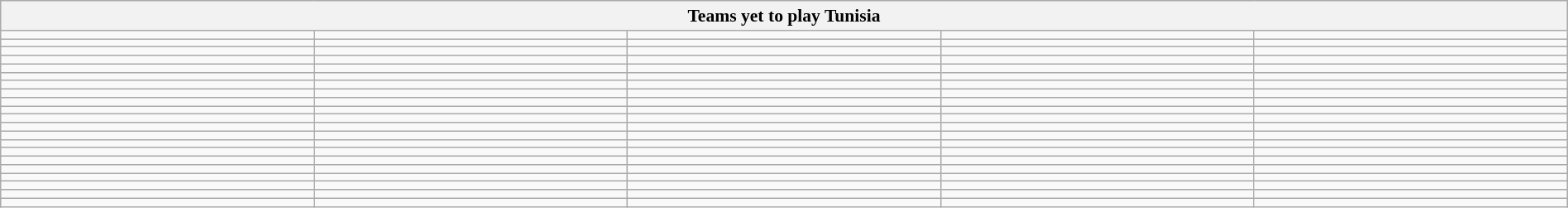<table class="wikitable" class="wikitable" style="font-size:90%; text-align:left; width:100%">
<tr>
<th colspan="5">Teams yet to play Tunisia</th>
</tr>
<tr>
<td></td>
<td></td>
<td></td>
<td></td>
<td></td>
</tr>
<tr>
<td></td>
<td></td>
<td></td>
<td></td>
<td></td>
</tr>
<tr>
<td></td>
<td></td>
<td></td>
<td></td>
<td></td>
</tr>
<tr>
<td></td>
<td></td>
<td></td>
<td></td>
<td></td>
</tr>
<tr>
<td></td>
<td></td>
<td></td>
<td></td>
<td></td>
</tr>
<tr>
<td></td>
<td></td>
<td></td>
<td></td>
<td></td>
</tr>
<tr>
<td></td>
<td></td>
<td></td>
<td></td>
<td></td>
</tr>
<tr>
<td></td>
<td></td>
<td></td>
<td></td>
<td></td>
</tr>
<tr>
<td></td>
<td></td>
<td></td>
<td></td>
<td></td>
</tr>
<tr>
<td></td>
<td></td>
<td></td>
<td></td>
<td></td>
</tr>
<tr>
<td></td>
<td></td>
<td></td>
<td></td>
<td></td>
</tr>
<tr>
<td></td>
<td></td>
<td></td>
<td></td>
<td></td>
</tr>
<tr>
<td></td>
<td></td>
<td></td>
<td></td>
<td></td>
</tr>
<tr>
<td></td>
<td></td>
<td></td>
<td></td>
<td></td>
</tr>
<tr>
<td></td>
<td></td>
<td></td>
<td></td>
<td></td>
</tr>
<tr>
<td></td>
<td></td>
<td></td>
<td></td>
<td></td>
</tr>
<tr>
<td></td>
<td></td>
<td></td>
<td></td>
<td></td>
</tr>
<tr>
<td></td>
<td></td>
<td></td>
<td></td>
<td></td>
</tr>
<tr>
<td></td>
<td></td>
<td></td>
<td></td>
<td></td>
</tr>
<tr>
<td></td>
<td></td>
<td></td>
<td></td>
<td></td>
</tr>
<tr>
<td></td>
<td></td>
<td></td>
<td></td>
<td></td>
</tr>
</table>
